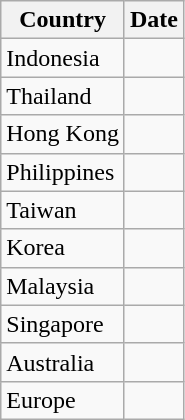<table class="wikitable">
<tr>
<th>Country</th>
<th>Date</th>
</tr>
<tr>
<td>Indonesia</td>
<td></td>
</tr>
<tr>
<td>Thailand</td>
<td></td>
</tr>
<tr>
<td>Hong Kong</td>
<td></td>
</tr>
<tr>
<td>Philippines</td>
<td></td>
</tr>
<tr>
<td>Taiwan</td>
<td></td>
</tr>
<tr>
<td>Korea</td>
<td></td>
</tr>
<tr>
<td>Malaysia</td>
<td></td>
</tr>
<tr>
<td>Singapore</td>
<td></td>
</tr>
<tr>
<td>Australia</td>
<td></td>
</tr>
<tr>
<td>Europe</td>
<td></td>
</tr>
</table>
